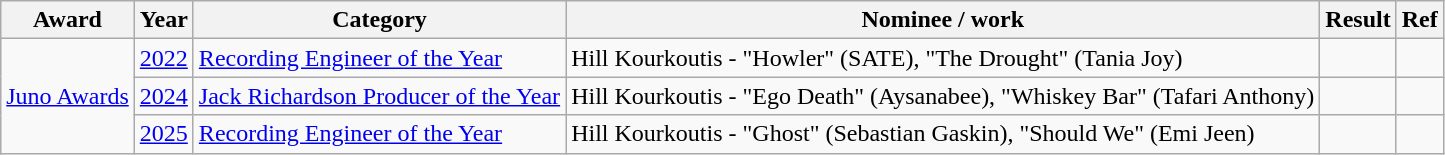<table class="wikitable">
<tr>
<th>Award</th>
<th>Year</th>
<th>Category</th>
<th>Nominee / work</th>
<th>Result</th>
<th>Ref</th>
</tr>
<tr>
<td rowspan=3><a href='#'>Juno Awards</a></td>
<td><a href='#'>2022</a></td>
<td><a href='#'>Recording Engineer of the Year</a></td>
<td>Hill Kourkoutis - "Howler" (SATE), "The Drought" (Tania Joy)</td>
<td></td>
<td></td>
</tr>
<tr>
<td><a href='#'>2024</a></td>
<td><a href='#'>Jack Richardson Producer of the Year</a></td>
<td>Hill Kourkoutis - "Ego Death" (Aysanabee), "Whiskey Bar" (Tafari Anthony)</td>
<td></td>
<td></td>
</tr>
<tr>
<td><a href='#'>2025</a></td>
<td><a href='#'>Recording Engineer of the Year</a></td>
<td>Hill Kourkoutis - "Ghost" (Sebastian Gaskin), "Should We" (Emi Jeen)</td>
<td></td>
<td></td>
</tr>
</table>
